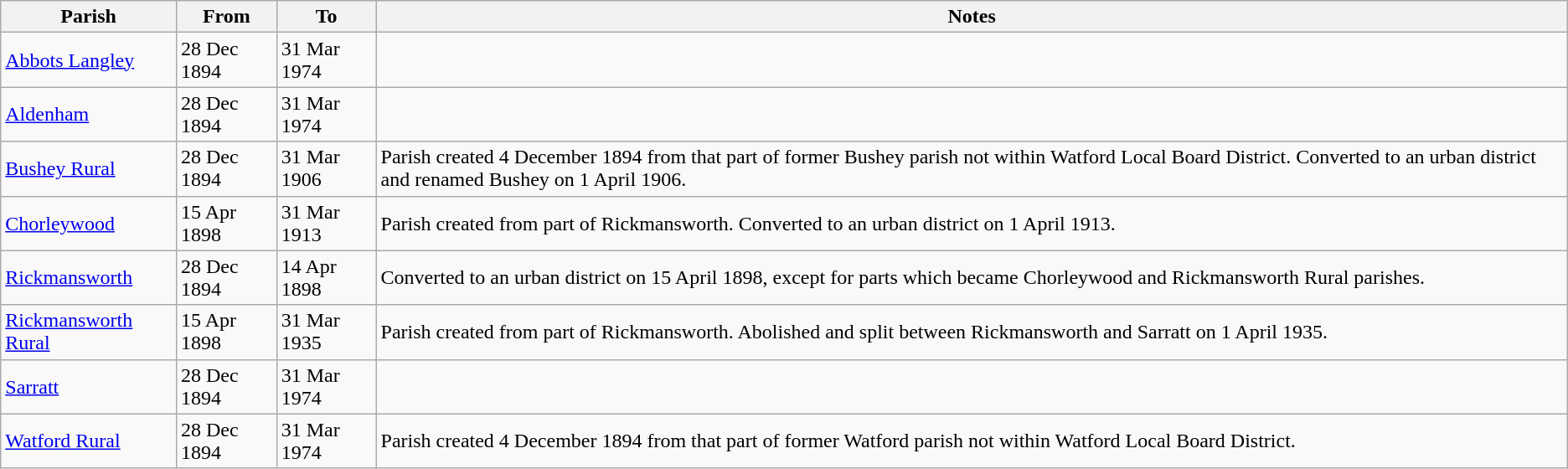<table class="wikitable sortable">
<tr>
<th>Parish</th>
<th>From</th>
<th>To</th>
<th class="unsortable">Notes</th>
</tr>
<tr>
<td><a href='#'>Abbots Langley</a></td>
<td>28 Dec 1894</td>
<td>31 Mar 1974</td>
<td></td>
</tr>
<tr>
<td><a href='#'>Aldenham</a></td>
<td>28 Dec 1894</td>
<td>31 Mar 1974</td>
<td></td>
</tr>
<tr>
<td><a href='#'>Bushey Rural</a></td>
<td>28 Dec 1894</td>
<td>31 Mar 1906</td>
<td>Parish created 4 December 1894 from that part of former Bushey parish not within Watford Local Board District. Converted to an urban district and renamed Bushey on 1 April 1906.</td>
</tr>
<tr>
<td><a href='#'>Chorleywood</a></td>
<td>15 Apr 1898</td>
<td>31 Mar 1913</td>
<td>Parish created from part of Rickmansworth. Converted to an urban district on 1 April 1913.</td>
</tr>
<tr>
<td><a href='#'>Rickmansworth</a></td>
<td>28 Dec 1894</td>
<td>14 Apr 1898</td>
<td>Converted to an urban district on 15 April 1898, except for parts which became Chorleywood and Rickmansworth Rural parishes.</td>
</tr>
<tr>
<td><a href='#'>Rickmansworth Rural</a></td>
<td>15 Apr 1898</td>
<td>31 Mar 1935</td>
<td>Parish created from part of Rickmansworth. Abolished and split between Rickmansworth and Sarratt on 1 April 1935.</td>
</tr>
<tr>
<td><a href='#'>Sarratt</a></td>
<td>28 Dec 1894</td>
<td>31 Mar 1974</td>
<td></td>
</tr>
<tr>
<td><a href='#'>Watford Rural</a></td>
<td>28 Dec 1894</td>
<td>31 Mar 1974</td>
<td>Parish created 4 December 1894 from that part of former Watford parish not within Watford Local Board District.</td>
</tr>
</table>
